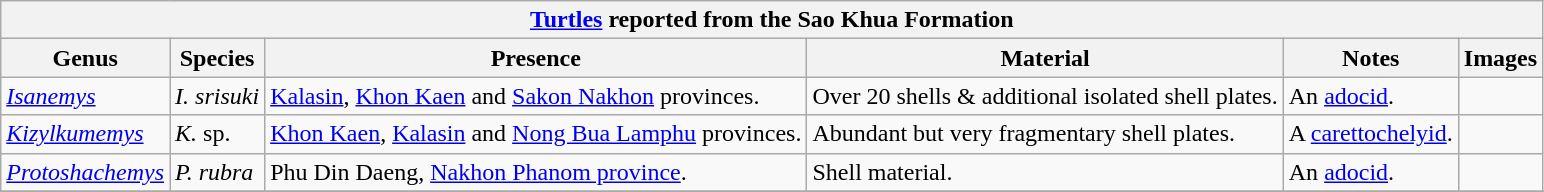<table class="wikitable" align="center">
<tr>
<th colspan="6" align="center"><strong><a href='#'>Turtles</a> reported from the Sao Khua Formation</strong></th>
</tr>
<tr>
<th>Genus</th>
<th>Species</th>
<th>Presence</th>
<th><strong>Material</strong></th>
<th>Notes</th>
<th>Images</th>
</tr>
<tr>
<td><em><a href='#'>Isanemys</a></em></td>
<td><em>I. srisuki</em></td>
<td><a href='#'>Kalasin</a>, <a href='#'>Khon Kaen</a> and <a href='#'>Sakon Nakhon</a> provinces.</td>
<td>Over 20 shells & additional isolated shell plates.</td>
<td>An <a href='#'>adocid</a>.</td>
<td></td>
</tr>
<tr>
<td><em><a href='#'>Kizylkumemys</a></em></td>
<td><em>K.</em> sp.</td>
<td><a href='#'>Khon Kaen</a>, <a href='#'>Kalasin</a> and <a href='#'>Nong Bua Lamphu</a> provinces.</td>
<td>Abundant but very fragmentary shell plates.</td>
<td>A <a href='#'>carettochelyid</a>.</td>
<td></td>
</tr>
<tr>
<td><em><a href='#'>Protoshachemys</a></em></td>
<td><em>P. rubra</em></td>
<td>Phu Din Daeng, <a href='#'>Nakhon Phanom province</a>.</td>
<td>Shell material.</td>
<td>An <a href='#'>adocid</a>.</td>
<td></td>
</tr>
<tr>
</tr>
</table>
